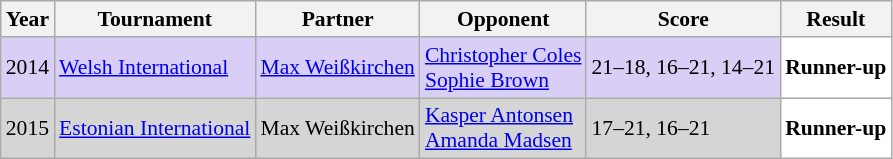<table class="sortable wikitable" style="font-size: 90%;">
<tr>
<th>Year</th>
<th>Tournament</th>
<th>Partner</th>
<th>Opponent</th>
<th>Score</th>
<th>Result</th>
</tr>
<tr style="background:#D8CEF6">
<td align="center">2014</td>
<td align="left"><a href='#'>Welsh International</a></td>
<td align="left"> <a href='#'>Max Weißkirchen</a></td>
<td align="left"> <a href='#'>Christopher Coles</a> <br>  <a href='#'>Sophie Brown</a></td>
<td align="left">21–18, 16–21, 14–21</td>
<td style="text-align:left; background:white"> <strong>Runner-up</strong></td>
</tr>
<tr style="background:#D5D5D5">
<td align="center">2015</td>
<td align="left"><a href='#'>Estonian International</a></td>
<td align="left"> Max Weißkirchen</td>
<td align="left"> <a href='#'>Kasper Antonsen</a> <br>  <a href='#'>Amanda Madsen</a></td>
<td align="left">17–21, 16–21</td>
<td style="text-align:left; background:white"> <strong>Runner-up</strong></td>
</tr>
</table>
